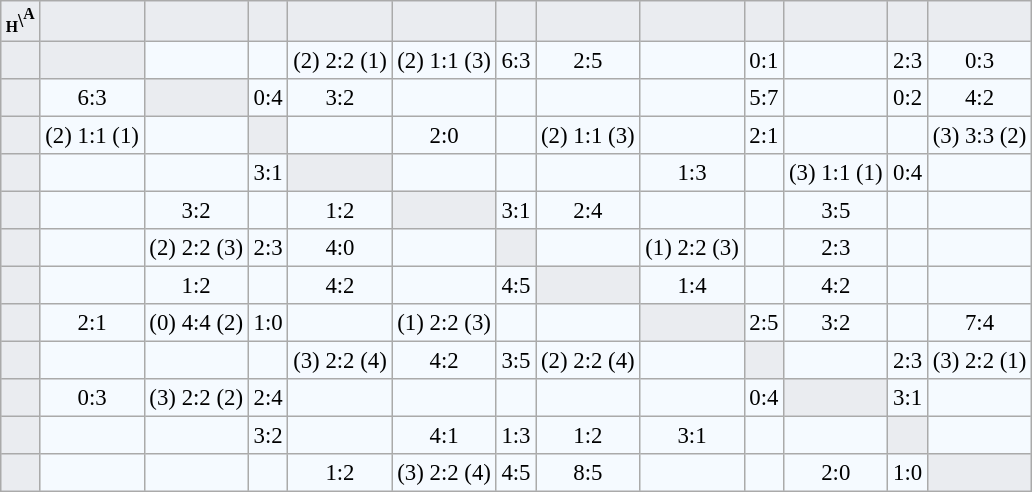<table style="background: #f5faff; border: 1px solid #aaa; border-collapse: collapse; font-size: 95%; margin: auto; text-align: center; width=" cellspacing="0" cellpadding="3" border="1">
<tr style="background: #eaecf0; color: black;">
<td align="center"><strong><small><sub>H</sub>\<sup>A</sup></small></strong></td>
<td></td>
<td></td>
<td></td>
<td></td>
<td></td>
<td></td>
<td></td>
<td></td>
<td></td>
<td></td>
<td></td>
<td></td>
</tr>
<tr>
<td bgcolor="#eaecf0"></td>
<td bgcolor="#eaecf0"></td>
<td></td>
<td></td>
<td>(2) 2:2 (1)</td>
<td>(2) 1:1 (3)</td>
<td>6:3</td>
<td>2:5</td>
<td></td>
<td>0:1</td>
<td></td>
<td>2:3</td>
<td>0:3</td>
</tr>
<tr>
<td bgcolor="#eaecf0"></td>
<td>6:3</td>
<td bgcolor="#eaecf0"></td>
<td>0:4</td>
<td>3:2</td>
<td></td>
<td></td>
<td></td>
<td></td>
<td>5:7</td>
<td></td>
<td>0:2</td>
<td>4:2</td>
</tr>
<tr>
<td bgcolor="#eaecf0"></td>
<td>(2) 1:1 (1)</td>
<td></td>
<td bgcolor="#eaecf0"></td>
<td></td>
<td>2:0</td>
<td></td>
<td>(2) 1:1 (3)</td>
<td></td>
<td>2:1</td>
<td></td>
<td></td>
<td>(3) 3:3 (2)</td>
</tr>
<tr>
<td bgcolor="#eaecf0"></td>
<td></td>
<td></td>
<td>3:1</td>
<td bgcolor="#eaecf0"></td>
<td></td>
<td></td>
<td></td>
<td>1:3</td>
<td></td>
<td>(3) 1:1 (1)</td>
<td>0:4</td>
<td></td>
</tr>
<tr>
<td bgcolor="#eaecf0"></td>
<td></td>
<td>3:2</td>
<td></td>
<td>1:2</td>
<td bgcolor="#eaecf0"></td>
<td>3:1</td>
<td>2:4</td>
<td></td>
<td></td>
<td>3:5</td>
<td></td>
<td></td>
</tr>
<tr>
<td bgcolor="#eaecf0"></td>
<td></td>
<td>(2) 2:2 (3)</td>
<td>2:3</td>
<td>4:0</td>
<td></td>
<td bgcolor="#eaecf0"></td>
<td></td>
<td>(1) 2:2 (3)</td>
<td></td>
<td>2:3</td>
<td></td>
<td></td>
</tr>
<tr>
<td bgcolor="#eaecf0"></td>
<td></td>
<td>1:2</td>
<td></td>
<td>4:2</td>
<td></td>
<td>4:5</td>
<td bgcolor="#eaecf0"></td>
<td>1:4</td>
<td></td>
<td>4:2</td>
<td></td>
<td></td>
</tr>
<tr>
<td bgcolor="#eaecf0"></td>
<td>2:1</td>
<td>(0) 4:4 (2)</td>
<td>1:0</td>
<td></td>
<td>(1) 2:2 (3)</td>
<td></td>
<td></td>
<td bgcolor="#eaecf0"></td>
<td>2:5</td>
<td>3:2</td>
<td></td>
<td>7:4</td>
</tr>
<tr>
<td bgcolor="#eaecf0"></td>
<td></td>
<td></td>
<td></td>
<td>(3) 2:2 (4)</td>
<td>4:2</td>
<td>3:5</td>
<td>(2) 2:2 (4)</td>
<td></td>
<td bgcolor="#eaecf0"></td>
<td></td>
<td>2:3</td>
<td>(3) 2:2 (1)</td>
</tr>
<tr>
<td bgcolor="#eaecf0"></td>
<td>0:3</td>
<td>(3) 2:2 (2)</td>
<td>2:4</td>
<td></td>
<td></td>
<td></td>
<td></td>
<td></td>
<td>0:4</td>
<td bgcolor="#eaecf0"></td>
<td>3:1</td>
<td></td>
</tr>
<tr>
<td bgcolor="#eaecf0"></td>
<td></td>
<td></td>
<td>3:2</td>
<td></td>
<td>4:1</td>
<td>1:3</td>
<td>1:2</td>
<td>3:1</td>
<td></td>
<td></td>
<td bgcolor="#eaecf0"></td>
<td></td>
</tr>
<tr>
<td bgcolor="#eaecf0"></td>
<td></td>
<td></td>
<td></td>
<td>1:2</td>
<td>(3) 2:2 (4)</td>
<td>4:5</td>
<td>8:5</td>
<td></td>
<td></td>
<td>2:0</td>
<td>1:0</td>
<td bgcolor="#eaecf0"></td>
</tr>
</table>
